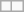<table class="wikitable">
<tr style="vertical-align:top;">
<td></td>
<td></td>
</tr>
</table>
